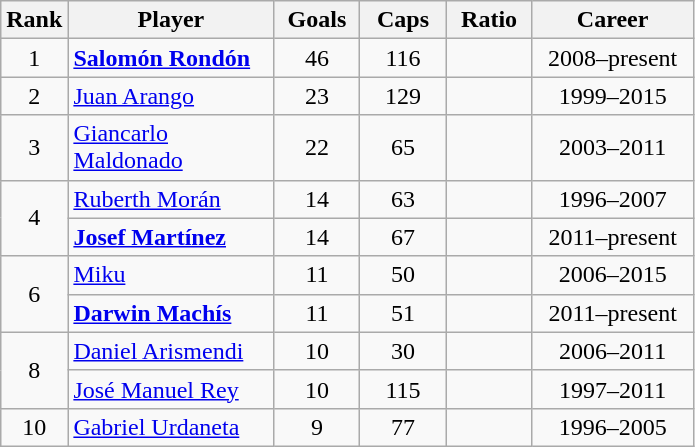<table class="wikitable sortable" style="text-align:center">
<tr>
<th width=30>Rank</th>
<th width=130>Player</th>
<th width=50>Goals</th>
<th width=50>Caps</th>
<th width=50>Ratio</th>
<th width=100>Career</th>
</tr>
<tr>
<td>1</td>
<td align=left><strong><a href='#'>Salomón Rondón</a></strong></td>
<td>46</td>
<td>116</td>
<td></td>
<td>2008–present</td>
</tr>
<tr>
<td>2</td>
<td align=left><a href='#'>Juan Arango</a></td>
<td>23</td>
<td>129</td>
<td></td>
<td>1999–2015</td>
</tr>
<tr>
<td>3</td>
<td align=left><a href='#'>Giancarlo Maldonado</a></td>
<td>22</td>
<td>65</td>
<td></td>
<td>2003–2011</td>
</tr>
<tr>
<td rowspan=2>4</td>
<td align=left><a href='#'>Ruberth Morán</a></td>
<td>14</td>
<td>63</td>
<td></td>
<td>1996–2007</td>
</tr>
<tr>
<td align=left><strong><a href='#'>Josef Martínez</a></strong></td>
<td>14</td>
<td>67</td>
<td></td>
<td>2011–present</td>
</tr>
<tr>
<td rowspan=2>6</td>
<td align=left><a href='#'>Miku</a></td>
<td>11</td>
<td>50</td>
<td></td>
<td>2006–2015</td>
</tr>
<tr>
<td align=left><strong><a href='#'>Darwin Machís</a></strong></td>
<td>11</td>
<td>51</td>
<td></td>
<td>2011–present</td>
</tr>
<tr>
<td rowspan=2>8</td>
<td align=left><a href='#'>Daniel Arismendi</a></td>
<td>10</td>
<td>30</td>
<td></td>
<td>2006–2011</td>
</tr>
<tr>
<td align=left><a href='#'>José Manuel Rey</a></td>
<td>10</td>
<td>115</td>
<td></td>
<td>1997–2011</td>
</tr>
<tr>
<td>10</td>
<td align=left><a href='#'>Gabriel Urdaneta</a></td>
<td>9</td>
<td>77</td>
<td></td>
<td>1996–2005</td>
</tr>
</table>
